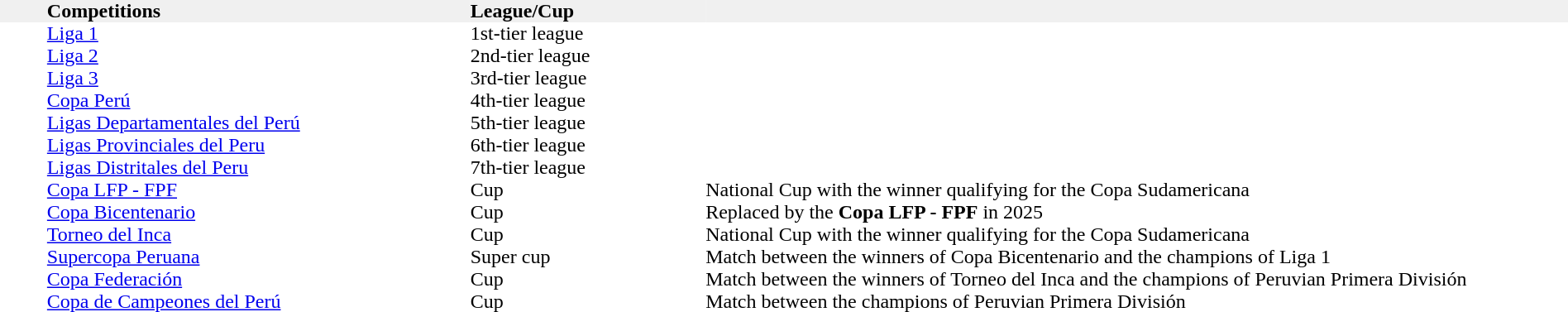<table width="100%" cellspacing="0" cellpadding="0">
<tr bgcolor="F0F0F0">
<th width="3%" align="left"></th>
<th width="27%" align="left">Competitions</th>
<th width="15%" align="left">League/Cup</th>
<th width="55%" align="left"></th>
</tr>
<tr>
<td></td>
<td><a href='#'>Liga 1</a></td>
<td>1st-tier league</td>
<td></td>
</tr>
<tr>
<td></td>
<td><a href='#'>Liga 2</a></td>
<td>2nd-tier league</td>
<td></td>
</tr>
<tr>
<td></td>
<td><a href='#'>Liga 3</a></td>
<td>3rd-tier league</td>
<td></td>
</tr>
<tr>
<td></td>
<td><a href='#'>Copa Perú</a></td>
<td>4th-tier league</td>
<td></td>
</tr>
<tr>
<td></td>
<td><a href='#'>Ligas Departamentales del Perú</a></td>
<td>5th-tier league</td>
<td></td>
</tr>
<tr>
<td></td>
<td><a href='#'>Ligas Provinciales del Peru</a></td>
<td>6th-tier league</td>
<td></td>
</tr>
<tr>
<td></td>
<td><a href='#'>Ligas Distritales del Peru</a></td>
<td>7th-tier league</td>
<td></td>
</tr>
<tr>
<td></td>
<td><a href='#'>Copa LFP - FPF</a></td>
<td>Cup</td>
<td>National Cup with the winner qualifying for the Copa Sudamericana</td>
</tr>
<tr>
<td></td>
<td><a href='#'>Copa Bicentenario</a></td>
<td>Cup</td>
<td>Replaced by the <strong>Copa LFP - FPF</strong> in 2025</td>
</tr>
<tr>
<td></td>
<td><a href='#'>Torneo del Inca</a></td>
<td>Cup</td>
<td>National Cup with the winner qualifying for the Copa Sudamericana</td>
</tr>
<tr>
<td></td>
<td><a href='#'>Supercopa Peruana</a></td>
<td>Super cup</td>
<td>Match between the winners of Copa Bicentenario and the champions of Liga 1</td>
</tr>
<tr>
<td></td>
<td><a href='#'>Copa Federación</a></td>
<td>Cup</td>
<td>Match between the winners of Torneo del Inca and the champions of Peruvian Primera División</td>
</tr>
<tr>
<td></td>
<td><a href='#'>Copa de Campeones del Perú</a></td>
<td>Cup</td>
<td>Match between the champions of Peruvian Primera División</td>
</tr>
<tr>
</tr>
</table>
